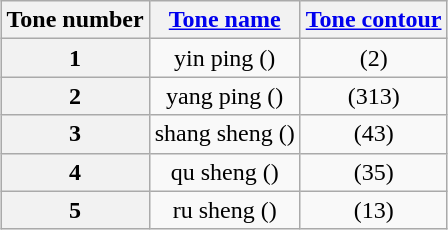<table class="wikitable" style="text-align:center; margin:1em auto 1em auto">
<tr>
<th>Tone number</th>
<th><a href='#'>Tone name</a></th>
<th><a href='#'>Tone contour</a></th>
</tr>
<tr>
<th>1</th>
<td>yin ping ()</td>
<td> (2)</td>
</tr>
<tr>
<th>2</th>
<td>yang ping ()</td>
<td> (313)</td>
</tr>
<tr>
<th>3</th>
<td>shang sheng ()</td>
<td> (43)</td>
</tr>
<tr>
<th>4</th>
<td>qu sheng ()</td>
<td> (35)</td>
</tr>
<tr>
<th>5</th>
<td>ru sheng ()</td>
<td> (13)</td>
</tr>
</table>
